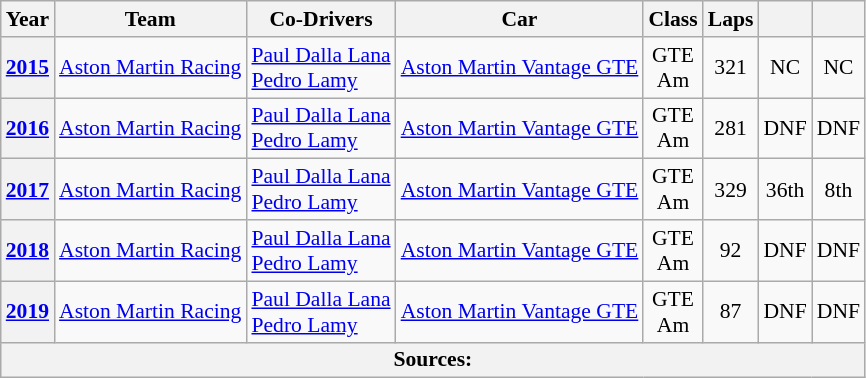<table class="wikitable" style="text-align:center; font-size:90%">
<tr>
<th>Year</th>
<th>Team</th>
<th>Co-Drivers</th>
<th>Car</th>
<th>Class</th>
<th>Laps</th>
<th></th>
<th></th>
</tr>
<tr>
<th><a href='#'>2015</a></th>
<td align="left" nowrap> <a href='#'>Aston Martin Racing</a></td>
<td align="left" nowrap> <a href='#'>Paul Dalla Lana</a><br> <a href='#'>Pedro Lamy</a></td>
<td align="left" nowrap><a href='#'>Aston Martin Vantage GTE</a></td>
<td>GTE<br>Am</td>
<td>321</td>
<td>NC</td>
<td>NC</td>
</tr>
<tr>
<th><a href='#'>2016</a></th>
<td align="left"> <a href='#'>Aston Martin Racing</a></td>
<td align="left"> <a href='#'>Paul Dalla Lana</a><br> <a href='#'>Pedro Lamy</a></td>
<td align="left"><a href='#'>Aston Martin Vantage GTE</a></td>
<td>GTE<br>Am</td>
<td>281</td>
<td>DNF</td>
<td>DNF</td>
</tr>
<tr>
<th><a href='#'>2017</a></th>
<td align="left"> <a href='#'>Aston Martin Racing</a></td>
<td align="left"> <a href='#'>Paul Dalla Lana</a><br> <a href='#'>Pedro Lamy</a></td>
<td align="left"><a href='#'>Aston Martin Vantage GTE</a></td>
<td>GTE<br>Am</td>
<td>329</td>
<td>36th</td>
<td>8th</td>
</tr>
<tr>
<th><a href='#'>2018</a></th>
<td align="left"> <a href='#'>Aston Martin Racing</a></td>
<td align="left"> <a href='#'>Paul Dalla Lana</a><br> <a href='#'>Pedro Lamy</a></td>
<td align="left"><a href='#'>Aston Martin Vantage GTE</a></td>
<td>GTE<br>Am</td>
<td>92</td>
<td>DNF</td>
<td>DNF</td>
</tr>
<tr>
<th><a href='#'>2019</a></th>
<td align="left"> <a href='#'>Aston Martin Racing</a></td>
<td align="left"> <a href='#'>Paul Dalla Lana</a><br> <a href='#'>Pedro Lamy</a></td>
<td align="left"><a href='#'>Aston Martin Vantage GTE</a></td>
<td>GTE<br>Am</td>
<td>87</td>
<td>DNF</td>
<td>DNF</td>
</tr>
<tr>
<th colspan="8">Sources:</th>
</tr>
</table>
